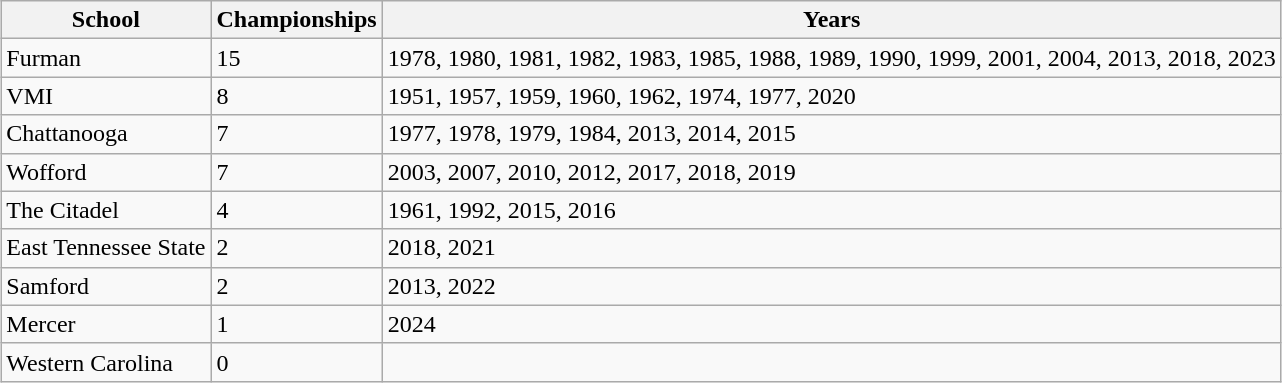<table class="wikitable" style="margin:auto;">
<tr>
<th>School</th>
<th>Championships</th>
<th>Years</th>
</tr>
<tr>
<td>Furman</td>
<td>15</td>
<td>1978, 1980, 1981, 1982, 1983, 1985, 1988, 1989, 1990, 1999, 2001, 2004, 2013, 2018, 2023</td>
</tr>
<tr>
<td>VMI</td>
<td>8</td>
<td>1951, 1957, 1959, 1960, 1962, 1974, 1977, 2020</td>
</tr>
<tr>
<td>Chattanooga</td>
<td>7</td>
<td>1977, 1978, 1979, 1984, 2013, 2014, 2015</td>
</tr>
<tr>
<td>Wofford</td>
<td>7</td>
<td>2003, 2007, 2010, 2012, 2017, 2018, 2019</td>
</tr>
<tr>
<td>The Citadel</td>
<td>4</td>
<td>1961, 1992, 2015, 2016</td>
</tr>
<tr>
<td>East Tennessee State</td>
<td>2</td>
<td>2018, 2021</td>
</tr>
<tr>
<td>Samford</td>
<td>2</td>
<td>2013, 2022</td>
</tr>
<tr>
<td>Mercer</td>
<td>1</td>
<td>2024</td>
</tr>
<tr>
<td>Western Carolina</td>
<td>0</td>
<td></td>
</tr>
</table>
